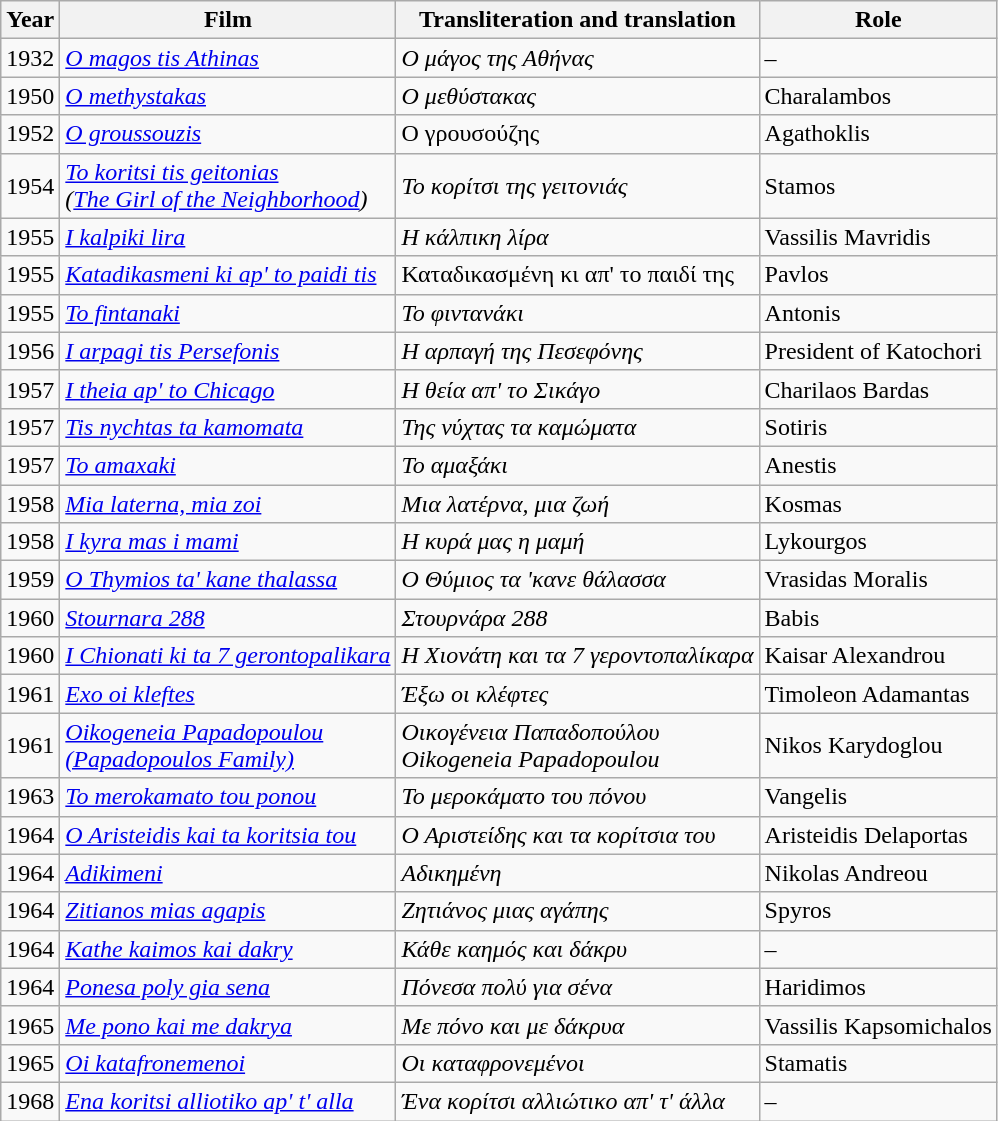<table class="wikitable">
<tr>
<th>Year</th>
<th>Film</th>
<th>Transliteration and translation</th>
<th>Role</th>
</tr>
<tr>
<td>1932</td>
<td><em><a href='#'>O magos tis Athinas</a></em></td>
<td><em>Ο μάγος της Αθήνας</em></td>
<td>–</td>
</tr>
<tr>
<td>1950</td>
<td><em><a href='#'>O methystakas</a></em></td>
<td><em>Ο μεθύστακας</em></td>
<td>Charalambos</td>
</tr>
<tr>
<td>1952</td>
<td><em><a href='#'>O groussouzis</a></em></td>
<td>Ο γρουσούζης</td>
<td>Agathoklis</td>
</tr>
<tr>
<td>1954</td>
<td><em><a href='#'>To koritsi tis geitonias</a></em><br><em>(<a href='#'>The Girl of the Neighborhood</a>)</em></td>
<td><em>Το κορίτσι της γειτονιάς</em></td>
<td>Stamos</td>
</tr>
<tr>
<td>1955</td>
<td><em><a href='#'>I kalpiki lira</a></em></td>
<td><em>Η κάλπικη λίρα</em></td>
<td>Vassilis Mavridis</td>
</tr>
<tr>
<td>1955</td>
<td><em><a href='#'>Katadikasmeni ki ap' to paidi tis</a></em></td>
<td>Καταδικασμένη κι απ' το παιδί της</td>
<td>Pavlos</td>
</tr>
<tr Καταδικασμένη κι απ' το παιδί της>
<td>1955</td>
<td><em><a href='#'>To fintanaki</a></em></td>
<td><em>Το φιντανάκι</em></td>
<td>Antonis</td>
</tr>
<tr>
<td>1956</td>
<td><em><a href='#'>I arpagi tis Persefonis</a></em></td>
<td><em>Η αρπαγή της Πεσεφόνης</em></td>
<td>President of Katochori</td>
</tr>
<tr>
<td>1957</td>
<td><em><a href='#'>I theia ap' to Chicago</a></em></td>
<td><em>Η θεία απ' το Σικάγο</em></td>
<td>Charilaos Bardas</td>
</tr>
<tr>
<td>1957</td>
<td><em><a href='#'>Tis nychtas ta kamomata</a></em></td>
<td><em>Της νύχτας τα καμώματα</em></td>
<td>Sotiris</td>
</tr>
<tr>
<td>1957</td>
<td><em><a href='#'>To amaxaki</a></em></td>
<td><em>Το αμαξάκι</em></td>
<td>Anestis</td>
</tr>
<tr>
<td>1958</td>
<td><em><a href='#'>Mia laterna, mia zoi</a></em></td>
<td><em>Μια λατέρνα, μια ζωή</em></td>
<td>Kosmas</td>
</tr>
<tr>
<td>1958</td>
<td><em><a href='#'>I kyra mas i mami</a></em></td>
<td><em>Η κυρά μας η μαμή</em></td>
<td>Lykourgos</td>
</tr>
<tr>
<td>1959</td>
<td><em><a href='#'>O Thymios ta' kane thalassa</a></em></td>
<td><em>Ο Θύμιος τα 'κανε θάλασσα</em></td>
<td>Vrasidas Moralis</td>
</tr>
<tr>
<td>1960</td>
<td><em><a href='#'>Stournara 288</a></em></td>
<td><em>Στουρνάρα 288</em></td>
<td>Babis</td>
</tr>
<tr>
<td>1960</td>
<td><em><a href='#'>I Chionati ki ta 7 gerontopalikara</a></em></td>
<td><em>Η Χιονάτη και τα 7 γεροντοπαλίκαρα</em></td>
<td>Kaisar Alexandrou</td>
</tr>
<tr>
<td>1961</td>
<td><em><a href='#'>Exo oi kleftes</a></em></td>
<td><em>Έξω οι κλέφτες</em></td>
<td>Timoleon Adamantas</td>
</tr>
<tr>
<td>1961</td>
<td><em><a href='#'>Oikogeneia Papadopoulou</a></em><br><em><a href='#'>(Papadopoulos Family)</a></em></td>
<td><em>Οικογένεια Παπαδοπούλου</em><br><em>Oikogeneia Papadopoulou</em></td>
<td>Nikos Karydoglou</td>
</tr>
<tr>
<td>1963</td>
<td><em><a href='#'>To merokamato tou ponou</a></em></td>
<td><em>Το μεροκάματο του πόνου</em></td>
<td>Vangelis</td>
</tr>
<tr>
<td>1964</td>
<td><em><a href='#'>O Aristeidis kai ta koritsia tou</a></em></td>
<td><em>Ο Αριστείδης και τα κορίτσια του</em></td>
<td>Aristeidis Delaportas</td>
</tr>
<tr>
<td>1964</td>
<td><em><a href='#'>Adikimeni</a></em></td>
<td><em>Αδικημένη</em></td>
<td>Nikolas Andreou</td>
</tr>
<tr>
<td>1964</td>
<td><em><a href='#'>Zitianos mias agapis</a></em></td>
<td><em>Ζητιάνος μιας αγάπης</em></td>
<td>Spyros</td>
</tr>
<tr>
<td>1964</td>
<td><em><a href='#'>Kathe kaimos kai dakry</a></em></td>
<td><em>Κάθε καημός και δάκρυ</em></td>
<td>–</td>
</tr>
<tr>
<td>1964</td>
<td><em><a href='#'>Ponesa poly gia sena</a></em></td>
<td><em>Πόνεσα πολύ για σένα</em></td>
<td>Haridimos</td>
</tr>
<tr>
<td>1965</td>
<td><em><a href='#'>Me pono kai me dakrya</a></em></td>
<td><em>Με πόνο και με δάκρυα</em></td>
<td>Vassilis Kapsomichalos</td>
</tr>
<tr>
<td>1965</td>
<td><em><a href='#'>Oi katafronemenoi</a></em></td>
<td><em>Οι καταφρονεμένοι</em></td>
<td>Stamatis</td>
</tr>
<tr>
<td>1968</td>
<td><em><a href='#'>Ena koritsi alliotiko ap' t' alla</a></em></td>
<td><em>Ένα κορίτσι αλλιώτικο απ' τ' άλλα</em></td>
<td>–</td>
</tr>
</table>
